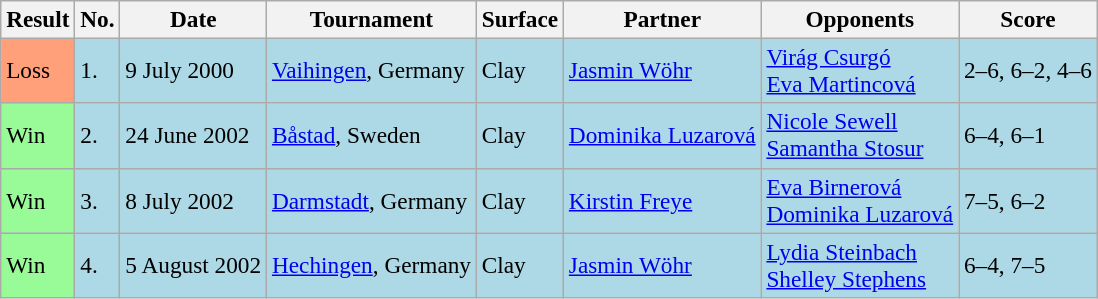<table class="sortable wikitable" style="font-size:97%">
<tr>
<th>Result</th>
<th>No.</th>
<th>Date</th>
<th>Tournament</th>
<th>Surface</th>
<th>Partner</th>
<th>Opponents</th>
<th>Score</th>
</tr>
<tr style="background:lightblue;">
<td style="background:#ffa07a;">Loss</td>
<td>1.</td>
<td>9 July 2000</td>
<td><a href='#'>Vaihingen</a>, Germany</td>
<td>Clay</td>
<td> <a href='#'>Jasmin Wöhr</a></td>
<td> <a href='#'>Virág Csurgó</a> <br>  <a href='#'>Eva Martincová</a></td>
<td>2–6, 6–2, 4–6</td>
</tr>
<tr style="background:lightblue;">
<td style="background:#98fb98;">Win</td>
<td>2.</td>
<td>24 June 2002</td>
<td><a href='#'>Båstad</a>, Sweden</td>
<td>Clay</td>
<td> <a href='#'>Dominika Luzarová</a></td>
<td> <a href='#'>Nicole Sewell</a> <br>  <a href='#'>Samantha Stosur</a></td>
<td>6–4, 6–1</td>
</tr>
<tr style="background:lightblue;">
<td style="background:#98fb98;">Win</td>
<td>3.</td>
<td>8 July 2002</td>
<td><a href='#'>Darmstadt</a>, Germany</td>
<td>Clay</td>
<td> <a href='#'>Kirstin Freye</a></td>
<td> <a href='#'>Eva Birnerová</a> <br>  <a href='#'>Dominika Luzarová</a></td>
<td>7–5, 6–2</td>
</tr>
<tr style="background:lightblue;">
<td style="background:#98fb98;">Win</td>
<td>4.</td>
<td>5 August 2002</td>
<td><a href='#'>Hechingen</a>, Germany</td>
<td>Clay</td>
<td> <a href='#'>Jasmin Wöhr</a></td>
<td> <a href='#'>Lydia Steinbach</a> <br>  <a href='#'>Shelley Stephens</a></td>
<td>6–4, 7–5</td>
</tr>
</table>
